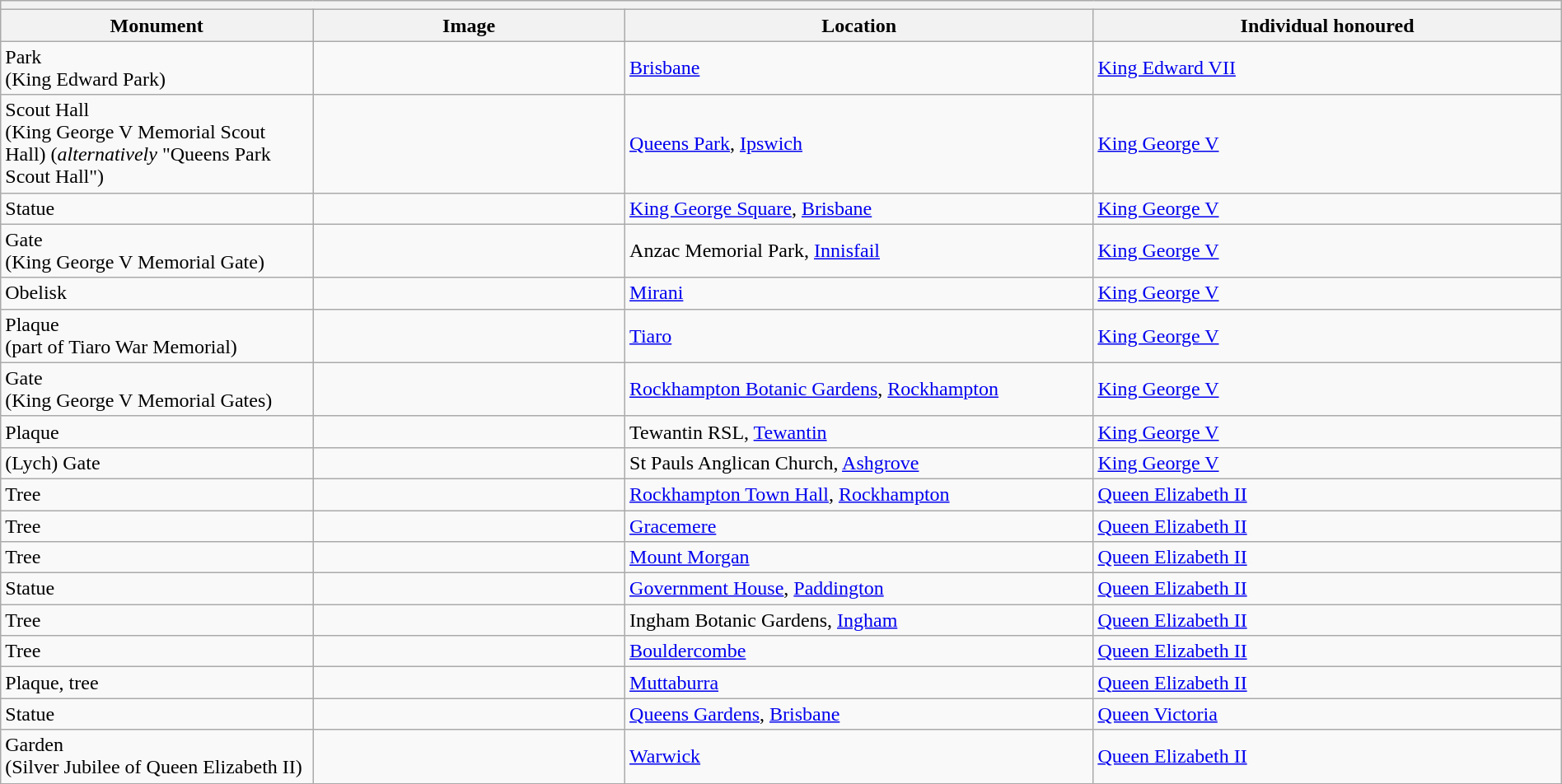<table class="wikitable" style="width:100%">
<tr>
<th colspan="9" align="left"></th>
</tr>
<tr>
<th width="20%">Monument</th>
<th width="20%">Image</th>
<th width="30%">Location</th>
<th width="30%">Individual honoured</th>
</tr>
<tr>
<td>Park<br>(King Edward Park)</td>
<td></td>
<td><a href='#'>Brisbane</a></td>
<td><a href='#'>King Edward VII</a></td>
</tr>
<tr>
<td>Scout Hall<br>(King George V Memorial Scout Hall)
(<em>alternatively</em> "Queens Park Scout Hall")</td>
<td></td>
<td><a href='#'>Queens Park</a>, <a href='#'>Ipswich</a></td>
<td><a href='#'>King George V</a></td>
</tr>
<tr>
<td>Statue</td>
<td></td>
<td><a href='#'>King George Square</a>, <a href='#'>Brisbane</a></td>
<td><a href='#'>King George V</a></td>
</tr>
<tr>
<td>Gate<br>(King George V Memorial Gate)</td>
<td></td>
<td>Anzac Memorial Park, <a href='#'>Innisfail</a></td>
<td><a href='#'>King George V</a></td>
</tr>
<tr>
<td>Obelisk</td>
<td></td>
<td><a href='#'>Mirani</a></td>
<td><a href='#'>King George V</a></td>
</tr>
<tr>
<td>Plaque<br>(part of Tiaro War Memorial)</td>
<td></td>
<td><a href='#'>Tiaro</a></td>
<td><a href='#'>King George V</a></td>
</tr>
<tr>
<td>Gate<br>(King George V Memorial Gates)</td>
<td></td>
<td><a href='#'>Rockhampton Botanic Gardens</a>, <a href='#'>Rockhampton</a></td>
<td><a href='#'>King George V</a></td>
</tr>
<tr>
<td>Plaque</td>
<td></td>
<td>Tewantin RSL, <a href='#'>Tewantin</a></td>
<td><a href='#'>King George V</a></td>
</tr>
<tr>
<td>(Lych) Gate</td>
<td></td>
<td>St Pauls Anglican Church, <a href='#'>Ashgrove</a></td>
<td><a href='#'>King George V</a></td>
</tr>
<tr>
<td>Tree</td>
<td></td>
<td><a href='#'>Rockhampton Town Hall</a>, <a href='#'>Rockhampton</a></td>
<td><a href='#'>Queen Elizabeth II</a></td>
</tr>
<tr>
<td>Tree</td>
<td></td>
<td><a href='#'>Gracemere</a></td>
<td><a href='#'>Queen Elizabeth II</a></td>
</tr>
<tr>
<td>Tree</td>
<td></td>
<td><a href='#'>Mount Morgan</a></td>
<td><a href='#'>Queen Elizabeth II</a></td>
</tr>
<tr>
<td>Statue</td>
<td></td>
<td><a href='#'>Government House</a>, <a href='#'>Paddington</a></td>
<td><a href='#'>Queen Elizabeth II</a></td>
</tr>
<tr>
<td>Tree</td>
<td></td>
<td>Ingham Botanic Gardens, <a href='#'>Ingham</a></td>
<td><a href='#'>Queen Elizabeth II</a></td>
</tr>
<tr>
<td>Tree</td>
<td></td>
<td><a href='#'>Bouldercombe</a></td>
<td><a href='#'>Queen Elizabeth II</a></td>
</tr>
<tr>
<td>Plaque, tree</td>
<td></td>
<td><a href='#'>Muttaburra</a></td>
<td><a href='#'>Queen Elizabeth II</a></td>
</tr>
<tr>
<td>Statue</td>
<td></td>
<td><a href='#'>Queens Gardens</a>, <a href='#'>Brisbane</a></td>
<td><a href='#'>Queen Victoria</a></td>
</tr>
<tr>
<td>Garden<br>(Silver Jubilee of Queen Elizabeth II)</td>
<td></td>
<td><a href='#'>Warwick</a></td>
<td><a href='#'>Queen Elizabeth II</a></td>
</tr>
<tr>
</tr>
</table>
